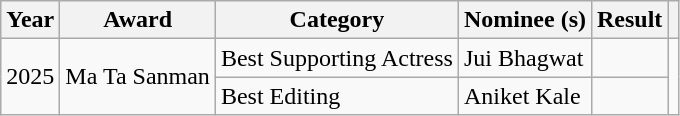<table class="wikitable">
<tr>
<th>Year</th>
<th>Award</th>
<th>Category</th>
<th>Nominee (s)</th>
<th>Result</th>
<th></th>
</tr>
<tr>
<td rowspan="4">2025</td>
<td rowspan="2">Ma Ta Sanman</td>
<td>Best Supporting Actress</td>
<td>Jui Bhagwat</td>
<td></td>
<td rowspan="2"></td>
</tr>
<tr>
<td>Best Editing</td>
<td>Aniket Kale</td>
<td></td>
</tr>
</table>
